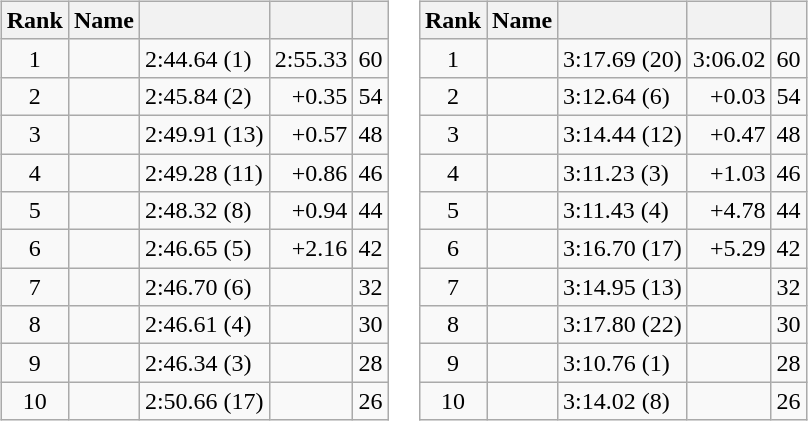<table border="0">
<tr>
<td valign="top"><br><table class="wikitable">
<tr>
<th>Rank</th>
<th>Name</th>
<th></th>
<th></th>
<th></th>
</tr>
<tr>
<td style="text-align:center;">1</td>
<td></td>
<td>2:44.64 (1)</td>
<td align="right">2:55.33</td>
<td>60</td>
</tr>
<tr>
<td style="text-align:center;">2</td>
<td></td>
<td>2:45.84 (2)</td>
<td align="right">+0.35</td>
<td>54</td>
</tr>
<tr>
<td style="text-align:center;">3</td>
<td></td>
<td>2:49.91 (13)</td>
<td align="right">+0.57</td>
<td>48</td>
</tr>
<tr>
<td style="text-align:center;">4</td>
<td></td>
<td>2:49.28 (11)</td>
<td align="right">+0.86</td>
<td>46</td>
</tr>
<tr>
<td style="text-align:center;">5</td>
<td></td>
<td>2:48.32 (8)</td>
<td align="right">+0.94</td>
<td>44</td>
</tr>
<tr>
<td style="text-align:center;">6</td>
<td></td>
<td>2:46.65 (5)</td>
<td align="right">+2.16</td>
<td>42</td>
</tr>
<tr>
<td style="text-align:center;">7</td>
<td></td>
<td>2:46.70 (6)</td>
<td align="center"></td>
<td>32</td>
</tr>
<tr>
<td style="text-align:center;">8</td>
<td></td>
<td>2:46.61 (4)</td>
<td align="center"></td>
<td>30</td>
</tr>
<tr>
<td style="text-align:center;">9</td>
<td></td>
<td>2:46.34 (3)</td>
<td align="center"></td>
<td>28</td>
</tr>
<tr>
<td style="text-align:center;">10</td>
<td></td>
<td>2:50.66 (17)</td>
<td align="center"></td>
<td>26</td>
</tr>
</table>
</td>
<td valign="top"><br><table class="wikitable">
<tr>
<th>Rank</th>
<th>Name</th>
<th></th>
<th></th>
<th></th>
</tr>
<tr>
<td style="text-align:center;">1</td>
<td></td>
<td>3:17.69 (20)</td>
<td align="right">3:06.02</td>
<td>60</td>
</tr>
<tr>
<td style="text-align:center;">2</td>
<td></td>
<td>3:12.64 (6)</td>
<td align="right">+0.03</td>
<td>54</td>
</tr>
<tr>
<td style="text-align:center;">3</td>
<td></td>
<td>3:14.44 (12)</td>
<td align="right">+0.47</td>
<td>48</td>
</tr>
<tr>
<td style="text-align:center;">4</td>
<td></td>
<td>3:11.23 (3)</td>
<td align="right">+1.03</td>
<td>46</td>
</tr>
<tr>
<td style="text-align:center;">5</td>
<td></td>
<td>3:11.43 (4)</td>
<td align="right">+4.78</td>
<td>44</td>
</tr>
<tr>
<td style="text-align:center;">6</td>
<td></td>
<td>3:16.70 (17)</td>
<td align="right">+5.29</td>
<td>42</td>
</tr>
<tr>
<td style="text-align:center;">7</td>
<td></td>
<td>3:14.95 (13)</td>
<td align="center"></td>
<td>32</td>
</tr>
<tr>
<td style="text-align:center;">8</td>
<td></td>
<td>3:17.80 (22)</td>
<td align="center"></td>
<td>30</td>
</tr>
<tr>
<td style="text-align:center;">9</td>
<td></td>
<td>3:10.76 (1)</td>
<td align="center"></td>
<td>28</td>
</tr>
<tr>
<td style="text-align:center;">10</td>
<td></td>
<td>3:14.02 (8)</td>
<td align="center"></td>
<td>26</td>
</tr>
</table>
</td>
</tr>
</table>
